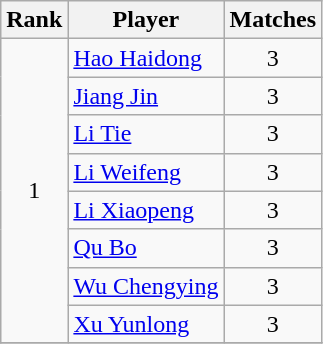<table class="wikitable" style="text-align: left;">
<tr>
<th>Rank</th>
<th>Player</th>
<th>Matches</th>
</tr>
<tr>
<td rowspan=8 align=center>1</td>
<td><a href='#'>Hao Haidong</a></td>
<td align=center>3</td>
</tr>
<tr>
<td><a href='#'>Jiang Jin</a></td>
<td align=center>3</td>
</tr>
<tr>
<td><a href='#'>Li Tie</a></td>
<td align=center>3</td>
</tr>
<tr>
<td><a href='#'>Li Weifeng</a></td>
<td align=center>3</td>
</tr>
<tr>
<td><a href='#'>Li Xiaopeng</a></td>
<td align=center>3</td>
</tr>
<tr>
<td><a href='#'>Qu Bo</a></td>
<td align=center>3</td>
</tr>
<tr>
<td><a href='#'>Wu Chengying</a></td>
<td align=center>3</td>
</tr>
<tr>
<td><a href='#'>Xu Yunlong</a></td>
<td align=center>3</td>
</tr>
<tr>
</tr>
</table>
